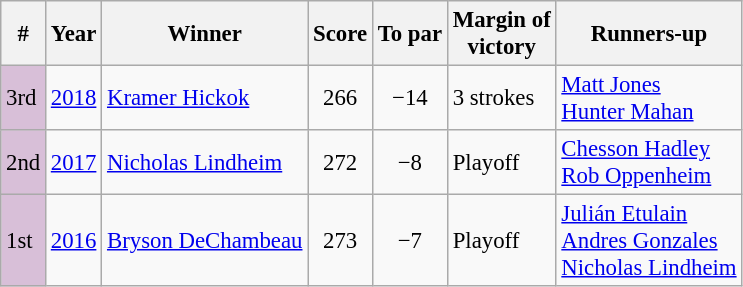<table class=wikitable style=font-size:95%>
<tr>
<th>#</th>
<th>Year</th>
<th>Winner</th>
<th>Score</th>
<th>To par</th>
<th>Margin of<br>victory</th>
<th>Runners-up</th>
</tr>
<tr>
<td style="background:thistle">3rd</td>
<td align=center><a href='#'>2018</a></td>
<td> <a href='#'>Kramer Hickok</a></td>
<td align=center>266</td>
<td align=center>−14</td>
<td>3 strokes</td>
<td> <a href='#'>Matt Jones</a><br> <a href='#'>Hunter Mahan</a></td>
</tr>
<tr>
<td style="background:thistle">2nd</td>
<td align=center><a href='#'>2017</a></td>
<td> <a href='#'>Nicholas Lindheim</a></td>
<td align=center>272</td>
<td align=center>−8</td>
<td>Playoff</td>
<td> <a href='#'>Chesson Hadley</a> <br>  <a href='#'>Rob Oppenheim</a></td>
</tr>
<tr>
<td style="background:thistle">1st</td>
<td align=center><a href='#'>2016</a></td>
<td> <a href='#'>Bryson DeChambeau</a></td>
<td align=center>273</td>
<td align=center>−7</td>
<td>Playoff</td>
<td> <a href='#'>Julián Etulain</a><br> <a href='#'>Andres Gonzales</a><br> <a href='#'>Nicholas Lindheim</a></td>
</tr>
</table>
